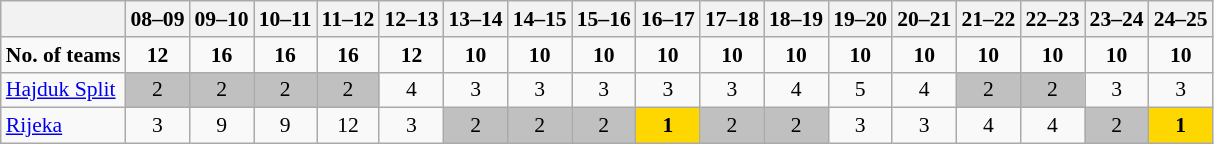<table border=1  bordercolor="#CCCCCC" class=wikitable style="font-size:90%;">
<tr align=LEFT valign=CENTER>
<th></th>
<th>08–09</th>
<th>09–10</th>
<th>10–11</th>
<th>11–12</th>
<th>12–13</th>
<th>13–14</th>
<th>14–15</th>
<th>15–16</th>
<th>16–17</th>
<th>17–18</th>
<th>18–19</th>
<th>19–20</th>
<th>20–21</th>
<th>21–22</th>
<th>22–23</th>
<th>23–24</th>
<th>24–25</th>
</tr>
<tr align=CENTER>
<td><strong>No. of teams</strong></td>
<td><strong>12</strong></td>
<td><strong>16</strong></td>
<td><strong>16</strong></td>
<td><strong>16</strong></td>
<td><strong>12</strong></td>
<td><strong>10</strong></td>
<td><strong>10</strong></td>
<td><strong>10</strong></td>
<td><strong>10</strong></td>
<td><strong>10</strong></td>
<td><strong>10</strong></td>
<td><strong>10</strong></td>
<td><strong>10</strong></td>
<td><strong>10</strong></td>
<td><strong>10</strong></td>
<td><strong>10</strong></td>
<td><strong>10</strong></td>
</tr>
<tr align=CENTER valign=BOTTOM>
<td align=LEFT><a href='#'>Hajduk Split</a></td>
<td bgcolor=silver>2</td>
<td bgcolor=silver>2</td>
<td bgcolor=silver>2</td>
<td bgcolor=silver>2</td>
<td>4</td>
<td>3</td>
<td>3</td>
<td>3</td>
<td>3</td>
<td>3</td>
<td>4</td>
<td>5</td>
<td>4</td>
<td bgcolor=silver>2</td>
<td bgcolor=silver>2</td>
<td>3</td>
<td>3</td>
</tr>
<tr align=CENTER valign=BOTTOM>
<td align=LEFT><a href='#'>Rijeka</a></td>
<td>3</td>
<td>9</td>
<td>9</td>
<td>12</td>
<td>3</td>
<td bgcolor=silver>2</td>
<td bgcolor=silver>2</td>
<td bgcolor=silver>2</td>
<td bgcolor=gold><strong>1</strong></td>
<td bgcolor=silver>2</td>
<td bgcolor=silver>2</td>
<td>3</td>
<td>3</td>
<td>4</td>
<td>4</td>
<td bgcolor=silver>2</td>
<td bgcolor=gold><strong>1</strong></td>
</tr>
</table>
